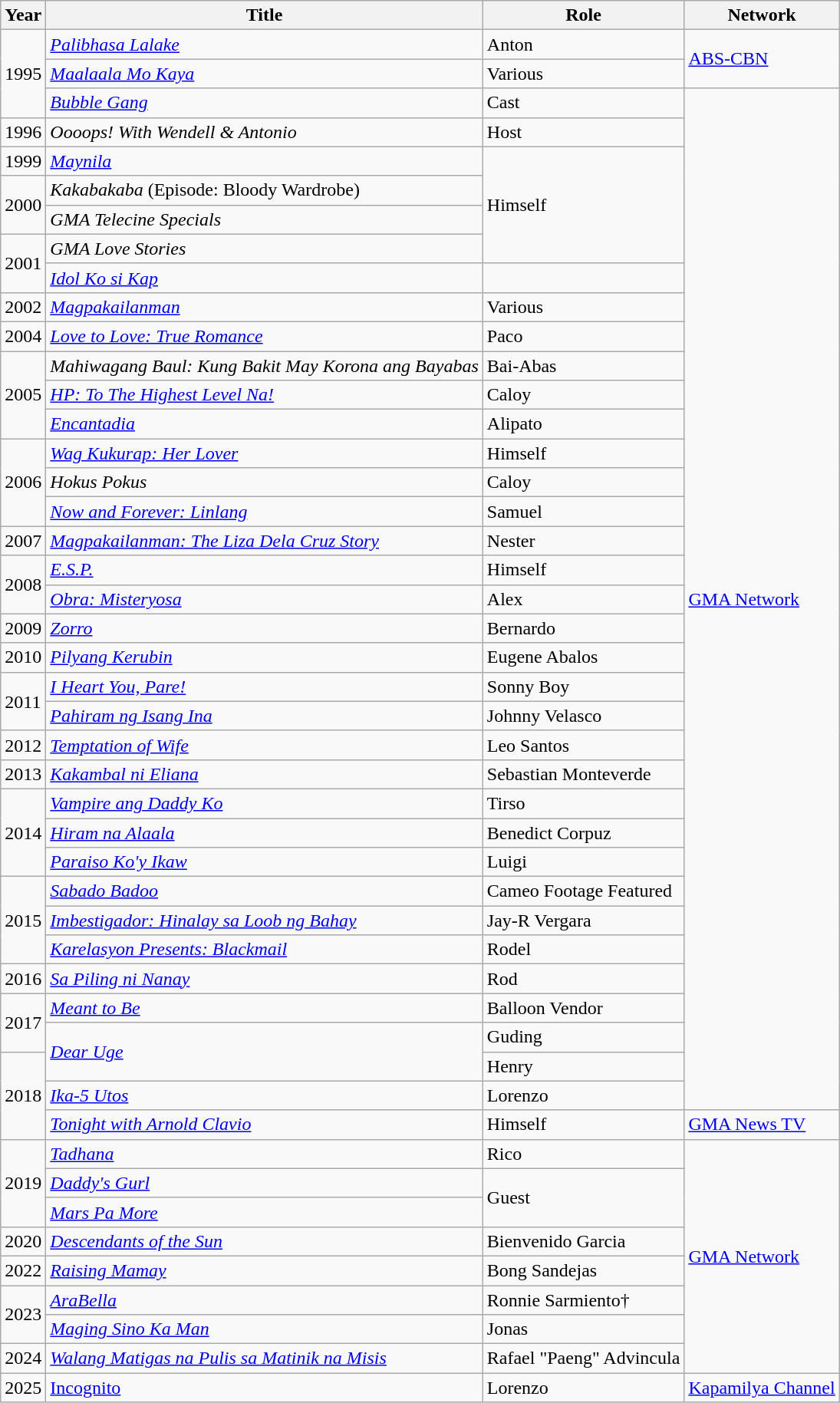<table class="wikitable sortable">
<tr>
<th>Year</th>
<th>Title</th>
<th>Role</th>
<th>Network</th>
</tr>
<tr>
<td rowspan="3">1995</td>
<td><em><a href='#'>Palibhasa Lalake</a></em></td>
<td>Anton</td>
<td rowspan="2"><a href='#'>ABS-CBN</a></td>
</tr>
<tr>
<td><em><a href='#'>Maalaala Mo Kaya</a></em></td>
<td>Various</td>
</tr>
<tr>
<td><em><a href='#'>Bubble Gang</a></em></td>
<td>Cast</td>
<td rowspan="35"><a href='#'>GMA Network</a></td>
</tr>
<tr>
<td>1996</td>
<td><em>Oooops! With Wendell & Antonio</em></td>
<td>Host</td>
</tr>
<tr>
<td>1999</td>
<td><em><a href='#'>Maynila</a></em></td>
<td rowspan="4">Himself</td>
</tr>
<tr>
<td rowspan="2">2000</td>
<td><em>Kakabakaba</em> (Episode: Bloody Wardrobe)</td>
</tr>
<tr>
<td><em>GMA Telecine Specials</em></td>
</tr>
<tr>
<td rowspan="2">2001</td>
<td><em>GMA Love Stories</em></td>
</tr>
<tr>
<td><em><a href='#'>Idol Ko si Kap</a></em></td>
</tr>
<tr>
<td>2002</td>
<td><em><a href='#'>Magpakailanman</a></em></td>
<td>Various</td>
</tr>
<tr>
<td>2004</td>
<td><em><a href='#'>Love to Love: True Romance</a></em></td>
<td>Paco</td>
</tr>
<tr>
<td rowspan="3">2005</td>
<td><em>Mahiwagang Baul: Kung Bakit May Korona ang Bayabas</em></td>
<td>Bai-Abas</td>
</tr>
<tr>
<td><em><a href='#'>HP: To The Highest Level Na!</a></em></td>
<td>Caloy</td>
</tr>
<tr>
<td><em><a href='#'>Encantadia</a></em></td>
<td>Alipato</td>
</tr>
<tr>
<td rowspan="3">2006</td>
<td><em><a href='#'> Wag Kukurap: Her Lover</a></em></td>
<td>Himself</td>
</tr>
<tr>
<td><em>Hokus Pokus</em></td>
<td>Caloy</td>
</tr>
<tr>
<td><em><a href='#'>Now and Forever: Linlang</a></em></td>
<td>Samuel</td>
</tr>
<tr>
<td>2007</td>
<td><em><a href='#'>Magpakailanman: The Liza Dela Cruz Story</a></em></td>
<td>Nester</td>
</tr>
<tr>
<td rowspan="2">2008</td>
<td><em><a href='#'>E.S.P.</a></em></td>
<td>Himself</td>
</tr>
<tr>
<td><em><a href='#'>Obra: Misteryosa</a></em></td>
<td>Alex</td>
</tr>
<tr>
<td>2009</td>
<td><em><a href='#'>Zorro</a></em></td>
<td>Bernardo</td>
</tr>
<tr>
<td>2010</td>
<td><em><a href='#'>Pilyang Kerubin</a></em></td>
<td>Eugene Abalos</td>
</tr>
<tr>
<td rowspan="2">2011</td>
<td><em><a href='#'>I Heart You, Pare!</a></em></td>
<td>Sonny Boy</td>
</tr>
<tr>
<td><em><a href='#'>Pahiram ng Isang Ina</a></em></td>
<td>Johnny Velasco</td>
</tr>
<tr>
<td>2012</td>
<td><em><a href='#'>Temptation of Wife</a></em></td>
<td>Leo Santos</td>
</tr>
<tr>
<td>2013</td>
<td><em><a href='#'>Kakambal ni Eliana</a></em></td>
<td>Sebastian Monteverde</td>
</tr>
<tr>
<td rowspan="3">2014</td>
<td><em><a href='#'>Vampire ang Daddy Ko</a></em></td>
<td>Tirso</td>
</tr>
<tr>
<td><em><a href='#'>Hiram na Alaala</a></em></td>
<td>Benedict Corpuz</td>
</tr>
<tr>
<td><em><a href='#'>Paraiso Ko'y Ikaw</a></em></td>
<td>Luigi</td>
</tr>
<tr>
<td rowspan="3">2015</td>
<td><em><a href='#'>Sabado Badoo</a></em></td>
<td>Cameo Footage Featured</td>
</tr>
<tr>
<td><em><a href='#'>Imbestigador: Hinalay sa Loob ng Bahay</a></em></td>
<td>Jay-R Vergara</td>
</tr>
<tr>
<td><em><a href='#'>Karelasyon Presents: Blackmail</a></em></td>
<td>Rodel</td>
</tr>
<tr>
<td>2016</td>
<td><em><a href='#'>Sa Piling ni Nanay</a></em></td>
<td>Rod</td>
</tr>
<tr>
<td rowspan="2">2017</td>
<td><em><a href='#'>Meant to Be</a></em></td>
<td>Balloon Vendor</td>
</tr>
<tr>
<td rowspan="2"><em><a href='#'>Dear Uge</a></em></td>
<td>Guding</td>
</tr>
<tr>
<td rowspan="3">2018</td>
<td>Henry</td>
</tr>
<tr>
<td><em><a href='#'>Ika-5 Utos</a></em></td>
<td> Lorenzo</td>
</tr>
<tr>
<td><em><a href='#'>Tonight with Arnold Clavio</a></em></td>
<td>Himself</td>
<td><a href='#'>GMA News TV</a></td>
</tr>
<tr>
<td rowspan="3">2019</td>
<td><em><a href='#'>Tadhana</a></em></td>
<td>Rico</td>
<td rowspan="8"><a href='#'>GMA Network</a></td>
</tr>
<tr>
<td><em><a href='#'>Daddy's Gurl</a></em></td>
<td rowspan="2">Guest</td>
</tr>
<tr>
<td><a href='#'><em>Mars Pa More</em></a></td>
</tr>
<tr>
<td>2020</td>
<td><em><a href='#'>Descendants of the Sun</a></em></td>
<td>Bienvenido Garcia</td>
</tr>
<tr>
<td>2022</td>
<td><em><a href='#'>Raising Mamay</a></em></td>
<td>Bong Sandejas</td>
</tr>
<tr>
<td rowspan="2">2023</td>
<td><em><a href='#'>AraBella</a></em></td>
<td>Ronnie Sarmiento†</td>
</tr>
<tr>
<td><em><a href='#'>Maging Sino Ka Man</a></em></td>
<td>Jonas</td>
</tr>
<tr>
<td>2024</td>
<td><a href='#'><em>Walang Matigas na Pulis sa Matinik na Misis</em></a></td>
<td>Rafael "Paeng" Advincula</td>
</tr>
<tr>
<td>2025</td>
<td><em><a href='#'></em>Incognito<em></a></em></td>
<td>Lorenzo</td>
<td><a href='#'>Kapamilya Channel</a></td>
</tr>
</table>
